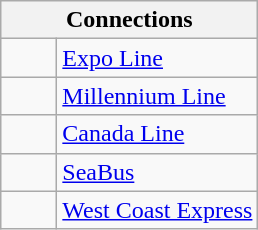<table class="wikitable">
<tr>
<th colspan=2>Connections</th>
</tr>
<tr>
<td width="30" style="text-align: center;"></td>
<td><a href='#'>Expo Line</a></td>
</tr>
<tr>
<td style="text-align: center;"></td>
<td><a href='#'>Millennium Line</a></td>
</tr>
<tr>
<td style="text-align: center;"></td>
<td><a href='#'>Canada Line</a></td>
</tr>
<tr>
<td style="text-align: center;"></td>
<td><a href='#'>SeaBus</a></td>
</tr>
<tr>
<td style="text-align: center;"></td>
<td><a href='#'>West Coast Express</a></td>
</tr>
</table>
